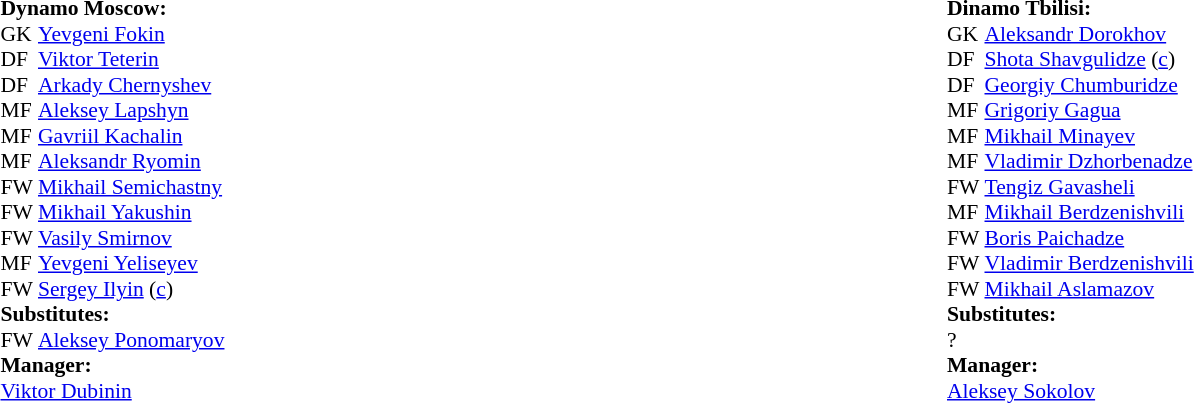<table width="100%">
<tr>
<td valign="top" width="50%"><br><table style="font-size: 90%" cellspacing="0" cellpadding="0">
<tr>
<td colspan="3"><strong>Dynamo Moscow:</strong></td>
</tr>
<tr>
<th width="25"></th>
</tr>
<tr>
<td>GK</td>
<td><a href='#'>Yevgeni Fokin</a></td>
</tr>
<tr>
<td>DF</td>
<td><a href='#'>Viktor Teterin</a></td>
</tr>
<tr>
<td>DF</td>
<td><a href='#'>Arkady Chernyshev</a></td>
</tr>
<tr>
<td>MF</td>
<td><a href='#'>Aleksey Lapshyn</a></td>
</tr>
<tr>
<td>MF</td>
<td><a href='#'>Gavriil Kachalin</a></td>
</tr>
<tr>
<td>MF</td>
<td><a href='#'>Aleksandr Ryomin</a></td>
</tr>
<tr>
<td>FW</td>
<td><a href='#'>Mikhail Semichastny</a> </td>
</tr>
<tr>
<td>FW</td>
<td><a href='#'>Mikhail Yakushin</a></td>
</tr>
<tr>
<td>FW</td>
<td><a href='#'>Vasily Smirnov</a></td>
</tr>
<tr>
<td>MF</td>
<td><a href='#'>Yevgeni Yeliseyev</a> </td>
</tr>
<tr>
<td>FW</td>
<td><a href='#'>Sergey Ilyin</a> (<a href='#'>c</a>)</td>
</tr>
<tr>
<td colspan=3><strong>Substitutes:</strong></td>
</tr>
<tr>
<td>FW</td>
<td><a href='#'>Aleksey Ponomaryov</a> </td>
</tr>
<tr>
<td colspan=3><strong>Manager:</strong></td>
</tr>
<tr>
<td colspan="3"> <a href='#'>Viktor Dubinin</a></td>
</tr>
</table>
</td>
<td valign="top" width="50%"><br><table style="font-size: 90%" cellspacing="0" cellpadding="0">
<tr>
<td colspan="3"><strong>Dinamo Tbilisi:</strong></td>
</tr>
<tr>
<th width="25"></th>
</tr>
<tr>
<td>GK</td>
<td><a href='#'>Aleksandr Dorokhov</a></td>
</tr>
<tr>
<td>DF</td>
<td><a href='#'>Shota Shavgulidze</a> (<a href='#'>c</a>) </td>
</tr>
<tr>
<td>DF</td>
<td><a href='#'>Georgiy Chumburidze</a></td>
</tr>
<tr>
<td>MF</td>
<td><a href='#'>Grigoriy Gagua</a></td>
</tr>
<tr>
<td>MF</td>
<td><a href='#'>Mikhail Minayev</a></td>
</tr>
<tr>
<td>MF</td>
<td><a href='#'>Vladimir Dzhorbenadze</a></td>
</tr>
<tr>
<td>FW</td>
<td><a href='#'>Tengiz Gavasheli</a></td>
</tr>
<tr>
<td>MF</td>
<td><a href='#'>Mikhail Berdzenishvili</a></td>
</tr>
<tr>
<td>FW</td>
<td><a href='#'>Boris Paichadze</a></td>
</tr>
<tr>
<td>FW</td>
<td><a href='#'>Vladimir Berdzenishvili</a></td>
</tr>
<tr>
<td>FW</td>
<td><a href='#'>Mikhail Aslamazov</a></td>
</tr>
<tr>
<td colspan=3><strong>Substitutes:</strong></td>
</tr>
<tr>
<td>?</td>
<td></td>
</tr>
<tr>
<td colspan=3><strong>Manager:</strong></td>
</tr>
<tr>
<td colspan="3"> <a href='#'>Aleksey Sokolov</a></td>
</tr>
</table>
</td>
</tr>
</table>
